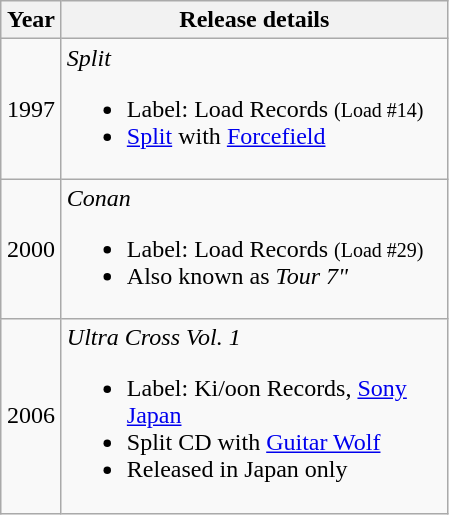<table class="wikitable">
<tr>
<th width="33">Year</th>
<th width="250">Release details</th>
</tr>
<tr>
<td align="center">1997</td>
<td><em>Split</em><br><ul><li>Label: Load Records <small>(Load #14)</small></li><li><a href='#'>Split</a> with <a href='#'>Forcefield</a></li></ul></td>
</tr>
<tr>
<td align="center">2000</td>
<td><em>Conan</em><br><ul><li>Label: Load Records <small>(Load #29)</small></li><li>Also known as <em>Tour 7"</em></li></ul></td>
</tr>
<tr>
<td align="center">2006</td>
<td><em>Ultra Cross Vol. 1</em><br><ul><li>Label: Ki/oon Records, <a href='#'>Sony Japan</a></li><li>Split CD with <a href='#'>Guitar Wolf</a></li><li>Released in Japan only</li></ul></td>
</tr>
</table>
